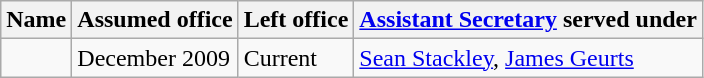<table class="wikitable">
<tr>
<th>Name</th>
<th>Assumed office</th>
<th>Left office</th>
<th><a href='#'>Assistant Secretary</a> served under</th>
</tr>
<tr>
<td></td>
<td>December 2009</td>
<td>Current</td>
<td><a href='#'>Sean Stackley</a>, <a href='#'>James Geurts</a></td>
</tr>
</table>
